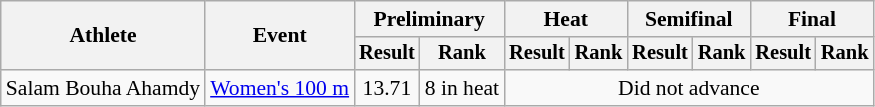<table class="wikitable" style="font-size:90%">
<tr>
<th rowspan="2">Athlete</th>
<th rowspan="2">Event</th>
<th colspan="2">Preliminary</th>
<th colspan="2">Heat</th>
<th colspan="2">Semifinal</th>
<th colspan="2">Final</th>
</tr>
<tr style="font-size:95%">
<th>Result</th>
<th>Rank</th>
<th>Result</th>
<th>Rank</th>
<th>Result</th>
<th>Rank</th>
<th>Result</th>
<th>Rank</th>
</tr>
<tr align=center>
<td align=left>Salam Bouha Ahamdy</td>
<td align=left><a href='#'>Women's 100 m</a></td>
<td>13.71</td>
<td>8 in heat</td>
<td colspan=6>Did not advance</td>
</tr>
</table>
